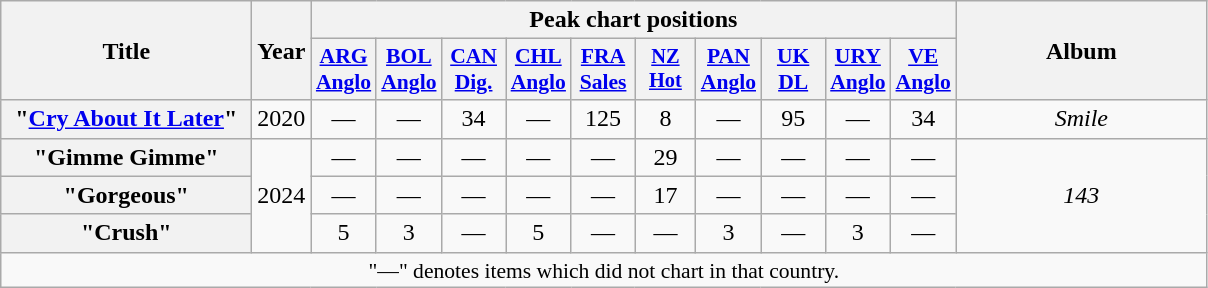<table class="wikitable plainrowheaders" style="text-align:center;">
<tr>
<th scope="col" rowspan="2" style="width:10em;">Title</th>
<th scope="col" rowspan="2" style="width:1em;">Year</th>
<th scope="col" colspan="10">Peak chart positions</th>
<th scope="col" rowspan="2" style="width:10em;">Album</th>
</tr>
<tr>
<th scope="col" style="width:2.5em;font-size:90%;"><a href='#'>ARG<br>Anglo</a><br></th>
<th scope="col" style="width:2.5em;font-size:90%;"><a href='#'>BOL<br>Anglo</a><br></th>
<th scope="col" style="width:2.5em;font-size:90%;"><a href='#'>CAN<br>Dig.</a><br></th>
<th scope="col" style="width:2.5em;font-size:90%;"><a href='#'>CHL<br>Anglo</a><br></th>
<th scope="col" style="width:2.5em;font-size:90%;"><a href='#'>FRA<br>Sales</a><br></th>
<th scope="col" style="width:2.5em; font-size:85%;"><a href='#'>NZ<br>Hot</a><br></th>
<th scope="col" style="width:2.5em;font-size:90%;"><a href='#'>PAN<br>Anglo</a><br></th>
<th scope="col" style="width:2.5em;font-size:90%;"><a href='#'>UK<br>DL</a><br></th>
<th scope="col" style="width:2.5em;font-size:90%;"><a href='#'>URY<br>Anglo</a><br></th>
<th scope="col" style="width:2.5em;font-size:90%;"><a href='#'>VE<br>Anglo</a><br></th>
</tr>
<tr>
<th scope="row">"<a href='#'>Cry About It Later</a>"</th>
<td>2020</td>
<td>—</td>
<td>—</td>
<td>34</td>
<td>—</td>
<td>125</td>
<td>8</td>
<td>—</td>
<td>95</td>
<td>—</td>
<td>34</td>
<td><em>Smile</em></td>
</tr>
<tr>
<th scope="row">"Gimme Gimme"<br></th>
<td rowspan="3">2024</td>
<td>—</td>
<td>—</td>
<td>—</td>
<td>—</td>
<td>—</td>
<td>29</td>
<td>—</td>
<td>—</td>
<td>—</td>
<td>—</td>
<td rowspan="3"><em>143</em></td>
</tr>
<tr>
<th scope="row">"Gorgeous"<br></th>
<td>—</td>
<td>—</td>
<td>—</td>
<td>—</td>
<td>—</td>
<td>17</td>
<td>—</td>
<td>—</td>
<td>—</td>
<td>—</td>
</tr>
<tr>
<th scope="row">"Crush"</th>
<td>5</td>
<td>3</td>
<td>—</td>
<td>5</td>
<td>—</td>
<td>—</td>
<td>3</td>
<td>—</td>
<td>3</td>
<td>—</td>
</tr>
<tr>
<td colspan="13" style="font-size:90%;">"—" denotes items which did not chart in that country.</td>
</tr>
</table>
